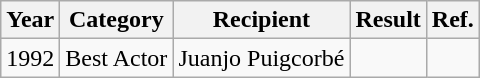<table class = "wikitable sortable">
<tr>
<th>Year</th>
<th>Category</th>
<th>Recipient</th>
<th>Result</th>
<th>Ref.</th>
</tr>
<tr>
<td>1992</td>
<td>Best Actor</td>
<td>Juanjo Puigcorbé</td>
<td></td>
<td></td>
</tr>
</table>
